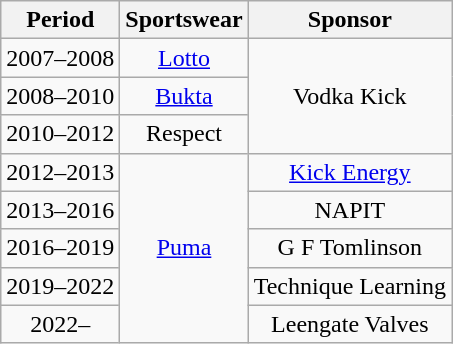<table class="wikitable" style="text-align: center; float:left; margin-right:1em">
<tr>
<th>Period</th>
<th>Sportswear</th>
<th>Sponsor</th>
</tr>
<tr>
<td>2007–2008</td>
<td><a href='#'>Lotto</a></td>
<td rowspan=3>Vodka Kick</td>
</tr>
<tr>
<td>2008–2010</td>
<td><a href='#'>Bukta</a></td>
</tr>
<tr>
<td>2010–2012</td>
<td>Respect</td>
</tr>
<tr>
<td>2012–2013</td>
<td rowspan=5><a href='#'>Puma</a></td>
<td><a href='#'>Kick Energy</a></td>
</tr>
<tr>
<td>2013–2016</td>
<td>NAPIT</td>
</tr>
<tr>
<td>2016–2019</td>
<td>G F Tomlinson</td>
</tr>
<tr>
<td>2019–2022</td>
<td>Technique Learning</td>
</tr>
<tr>
<td>2022–</td>
<td>Leengate Valves</td>
</tr>
</table>
